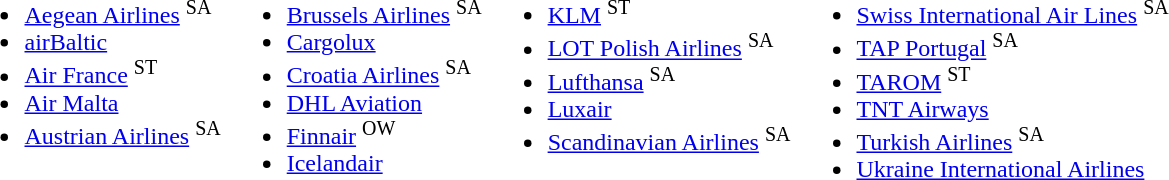<table>
<tr>
<td valign=top><br><ul><li><a href='#'>Aegean Airlines</a> <sup>SA</sup></li><li><a href='#'>airBaltic</a></li><li><a href='#'>Air France</a> <sup>ST</sup></li><li><a href='#'>Air Malta</a></li><li><a href='#'>Austrian Airlines</a> <sup>SA</sup></li></ul></td>
<td valign=top><br><ul><li><a href='#'>Brussels Airlines</a> <sup>SA</sup></li><li><a href='#'>Cargolux</a></li><li><a href='#'>Croatia Airlines</a> <sup>SA</sup></li><li><a href='#'>DHL Aviation</a></li><li><a href='#'>Finnair</a> <sup>OW</sup></li><li><a href='#'>Icelandair</a></li></ul></td>
<td valign=top><br><ul><li><a href='#'>KLM</a> <sup>ST</sup></li><li><a href='#'>LOT Polish Airlines</a> <sup>SA</sup></li><li><a href='#'>Lufthansa</a> <sup>SA</sup></li><li><a href='#'>Luxair</a></li><li><a href='#'>Scandinavian Airlines</a> <sup>SA</sup></li></ul></td>
<td valign=top><br><ul><li><a href='#'>Swiss International Air Lines</a> <sup>SA</sup></li><li><a href='#'>TAP Portugal</a> <sup>SA</sup></li><li><a href='#'>TAROM</a> <sup>ST</sup></li><li><a href='#'>TNT Airways</a></li><li><a href='#'>Turkish Airlines</a> <sup>SA</sup></li><li><a href='#'>Ukraine International Airlines</a></li></ul></td>
</tr>
</table>
